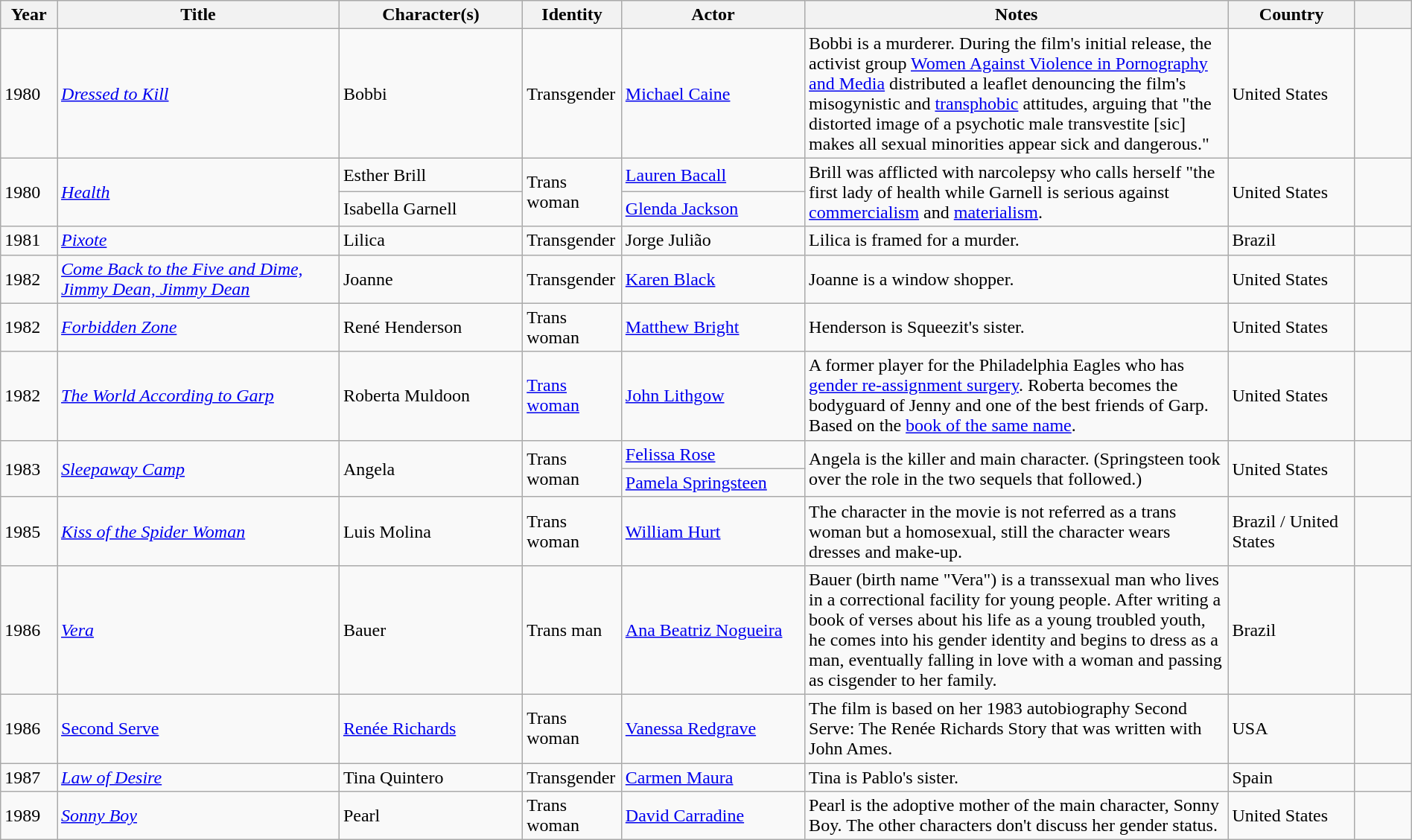<table class="wikitable sortable" style="width: 100%">
<tr>
<th style="width:4%;">Year</th>
<th style="width:20%;">Title</th>
<th style="width:13%;">Character(s)</th>
<th style="width:7%;">Identity</th>
<th style="width:13%;">Actor</th>
<th style="width:30%;">Notes</th>
<th style="width:9%;">Country</th>
<th style="width:4%;" class="unsortable"></th>
</tr>
<tr>
<td>1980</td>
<td><em><a href='#'>Dressed to Kill</a></em></td>
<td>Bobbi</td>
<td>Transgender</td>
<td><a href='#'>Michael Caine</a></td>
<td>Bobbi is a murderer.  During the film's initial release, the activist group <a href='#'>Women Against Violence in Pornography and Media</a> distributed a leaflet denouncing the film's misogynistic and <a href='#'>transphobic</a> attitudes, arguing that "the distorted image of a psychotic male transvestite [sic] makes all sexual minorities appear sick and dangerous."</td>
<td>United States</td>
<td></td>
</tr>
<tr>
<td rowspan="2">1980</td>
<td rowspan="2"><em><a href='#'>Health</a></em></td>
<td>Esther Brill</td>
<td rowspan="2">Trans woman</td>
<td><a href='#'>Lauren Bacall</a></td>
<td rowspan="2">Brill was afflicted with narcolepsy who calls herself "the first lady of health while Garnell is serious against <a href='#'>commercialism</a> and <a href='#'>materialism</a>.</td>
<td rowspan="2">United States</td>
<td rowspan="2"></td>
</tr>
<tr>
<td>Isabella Garnell</td>
<td><a href='#'>Glenda Jackson</a></td>
</tr>
<tr>
<td>1981</td>
<td><em><a href='#'>Pixote</a></em></td>
<td>Lilica</td>
<td>Transgender</td>
<td>Jorge Julião</td>
<td>Lilica is framed for a murder.</td>
<td>Brazil</td>
<td></td>
</tr>
<tr>
<td>1982</td>
<td><em><a href='#'>Come Back to the Five and Dime, Jimmy Dean, Jimmy Dean</a></em></td>
<td>Joanne</td>
<td>Transgender</td>
<td><a href='#'>Karen Black</a></td>
<td>Joanne is a window shopper.</td>
<td>United States</td>
<td></td>
</tr>
<tr>
<td>1982</td>
<td><em><a href='#'>Forbidden Zone</a></em></td>
<td>René Henderson</td>
<td>Trans woman</td>
<td><a href='#'>Matthew Bright</a></td>
<td>Henderson is Squeezit's sister.</td>
<td>United States</td>
<td></td>
</tr>
<tr>
<td>1982</td>
<td><em><a href='#'>The World According to Garp</a></em></td>
<td>Roberta Muldoon</td>
<td><a href='#'>Trans woman</a></td>
<td><a href='#'>John Lithgow</a></td>
<td>A former player for the Philadelphia Eagles who has <a href='#'>gender re-assignment surgery</a>. Roberta becomes the bodyguard of Jenny and one of the best friends of Garp.  Based on the <a href='#'>book of the same name</a>.</td>
<td>United States</td>
<td></td>
</tr>
<tr>
<td rowspan="2">1983</td>
<td rowspan="2"><em><a href='#'>Sleepaway Camp</a></em></td>
<td rowspan="2">Angela</td>
<td rowspan="2">Trans woman</td>
<td><a href='#'>Felissa Rose</a></td>
<td rowspan="2">Angela is the killer and main character.  (Springsteen took over the role in the two sequels that followed.)</td>
<td rowspan="2">United States</td>
<td rowspan="2"></td>
</tr>
<tr>
<td><a href='#'>Pamela Springsteen</a></td>
</tr>
<tr>
<td>1985</td>
<td><em><a href='#'>Kiss of the Spider Woman</a></em></td>
<td>Luis Molina</td>
<td>Trans woman</td>
<td><a href='#'>William Hurt</a></td>
<td>The character in the movie is not referred as a trans woman but a homosexual, still the character wears dresses and make-up.</td>
<td>Brazil / United States</td>
<td></td>
</tr>
<tr>
<td>1986</td>
<td><a href='#'><em>Vera</em></a></td>
<td>Bauer</td>
<td>Trans man</td>
<td><a href='#'>Ana Beatriz Nogueira</a></td>
<td>Bauer (birth name "Vera") is a transsexual man who lives in a correctional facility for young people. After writing a book of verses about his life as a young troubled youth, he comes into his gender identity and begins to dress as a man, eventually falling in love with a woman and passing as cisgender to her family.</td>
<td>Brazil</td>
<td></td>
</tr>
<tr>
<td>1986</td>
<td><a href='#'>Second Serve</a></td>
<td><a href='#'>Renée Richards</a></td>
<td>Trans woman</td>
<td><a href='#'>Vanessa Redgrave</a></td>
<td>The film is based on her 1983 autobiography Second Serve: The Renée Richards Story  that was written with John Ames.</td>
<td>USA</td>
<td></td>
</tr>
<tr>
<td>1987</td>
<td><em><a href='#'>Law of Desire</a></em></td>
<td>Tina Quintero</td>
<td>Transgender</td>
<td><a href='#'>Carmen Maura</a></td>
<td>Tina is Pablo's sister.</td>
<td>Spain</td>
<td></td>
</tr>
<tr>
<td>1989</td>
<td><a href='#'><em>Sonny Boy</em></a></td>
<td>Pearl</td>
<td>Trans woman</td>
<td><a href='#'>David Carradine</a></td>
<td>Pearl is the adoptive mother of the main character, Sonny Boy. The other characters don't discuss her gender status.</td>
<td>United States</td>
<td></td>
</tr>
</table>
